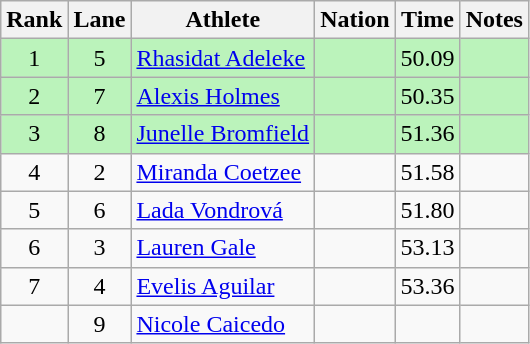<table class="wikitable sortable" style="text-align:center;">
<tr>
<th>Rank</th>
<th>Lane</th>
<th>Athlete</th>
<th>Nation</th>
<th>Time</th>
<th>Notes</th>
</tr>
<tr bgcolor=bbf3bb>
<td>1</td>
<td>5</td>
<td align=left><a href='#'>Rhasidat Adeleke</a></td>
<td align=left></td>
<td>50.09</td>
<td></td>
</tr>
<tr bgcolor=bbf3bb>
<td>2</td>
<td>7</td>
<td align=left><a href='#'>Alexis Holmes</a></td>
<td align=left></td>
<td>50.35</td>
<td></td>
</tr>
<tr bgcolor=bbf3bb>
<td>3</td>
<td>8</td>
<td align=left><a href='#'>Junelle Bromfield</a></td>
<td align=left></td>
<td>51.36</td>
<td></td>
</tr>
<tr>
<td>4</td>
<td>2</td>
<td align=left><a href='#'>Miranda Coetzee</a></td>
<td align=left></td>
<td>51.58</td>
<td></td>
</tr>
<tr>
<td>5</td>
<td>6</td>
<td align=left><a href='#'>Lada Vondrová</a></td>
<td align=left></td>
<td>51.80</td>
<td></td>
</tr>
<tr>
<td>6</td>
<td>3</td>
<td align=left><a href='#'>Lauren Gale</a></td>
<td align=left></td>
<td>53.13</td>
<td></td>
</tr>
<tr>
<td>7</td>
<td>4</td>
<td align=left><a href='#'>Evelis Aguilar</a></td>
<td align=left></td>
<td>53.36</td>
<td></td>
</tr>
<tr>
<td></td>
<td>9</td>
<td align=left><a href='#'>Nicole Caicedo</a></td>
<td align=left></td>
<td></td>
<td></td>
</tr>
</table>
